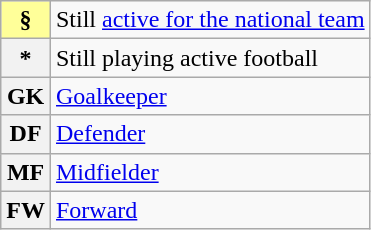<table class="wikitable">
<tr>
<th scope="row" style="background-color:#FFFF99">§</th>
<td>Still <a href='#'>active for the national team</a></td>
</tr>
<tr>
<th scope="row">*</th>
<td>Still playing active football</td>
</tr>
<tr>
<th scope="row">GK</th>
<td colspan="3"><a href='#'>Goalkeeper</a></td>
</tr>
<tr>
<th scope="row">DF</th>
<td colspan="3"><a href='#'>Defender</a></td>
</tr>
<tr>
<th scope="row">MF</th>
<td colspan="3"><a href='#'>Midfielder</a></td>
</tr>
<tr>
<th scope="row">FW</th>
<td colspan="3"><a href='#'>Forward</a></td>
</tr>
</table>
